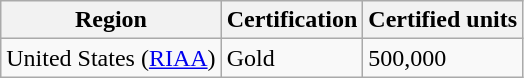<table class="wikitable">
<tr>
<th>Region</th>
<th>Certification</th>
<th>Certified units</th>
</tr>
<tr>
<td>United States (<a href='#'>RIAA</a>)</td>
<td>Gold</td>
<td>500,000</td>
</tr>
</table>
